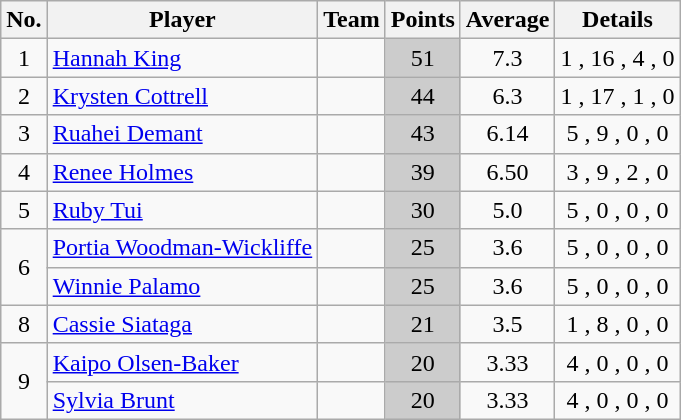<table class="wikitable sortable" style="text-align:center">
<tr>
<th>No.</th>
<th>Player</th>
<th>Team</th>
<th>Points</th>
<th>Average</th>
<th>Details</th>
</tr>
<tr>
<td>1</td>
<td style="text-align:left"> <a href='#'>Hannah King</a></td>
<td style="text-align:left"> </td>
<td style="background:#ccc">51</td>
<td>7.3</td>
<td>1 , 16 , 4 , 0 </td>
</tr>
<tr>
<td>2</td>
<td style="text-align:left"> <a href='#'>Krysten Cottrell</a></td>
<td style="text-align:left"> </td>
<td style="background:#ccc">44</td>
<td>6.3</td>
<td>1 , 17 , 1 , 0 </td>
</tr>
<tr>
<td>3</td>
<td style="text-align:left"> <a href='#'>Ruahei Demant</a></td>
<td style="text-align:left"> </td>
<td style="background:#ccc">43</td>
<td>6.14</td>
<td>5 , 9 , 0 , 0 </td>
</tr>
<tr>
<td>4</td>
<td style="text-align:left"> <a href='#'>Renee Holmes</a></td>
<td style="text-align:left"> </td>
<td style="background:#ccc">39</td>
<td>6.50</td>
<td>3 , 9 , 2 , 0 </td>
</tr>
<tr>
<td>5</td>
<td style="text-align:left"> <a href='#'>Ruby Tui</a></td>
<td style="text-align:left"> </td>
<td style="background:#ccc">30</td>
<td>5.0</td>
<td>5 , 0 , 0 , 0 </td>
</tr>
<tr>
<td rowspan="2">6</td>
<td style="text-align:left"> <a href='#'>Portia Woodman-Wickliffe</a></td>
<td style="text-align:left"> </td>
<td style="background:#ccc">25</td>
<td>3.6</td>
<td>5 , 0 , 0 , 0 </td>
</tr>
<tr>
<td style="text-align:left"> <a href='#'>Winnie Palamo</a></td>
<td style="text-align:left"> </td>
<td style="background:#ccc">25</td>
<td>3.6</td>
<td>5 , 0 , 0 , 0 </td>
</tr>
<tr>
<td>8</td>
<td style="text-align:left"> <a href='#'>Cassie Siataga</a></td>
<td style="text-align:left"> </td>
<td style="background:#ccc">21</td>
<td>3.5</td>
<td>1 , 8 , 0 , 0 </td>
</tr>
<tr>
<td rowspan="2">9</td>
<td style="text-align:left"> <a href='#'>Kaipo Olsen-Baker</a></td>
<td style="text-align:left"> </td>
<td style="background:#ccc">20</td>
<td>3.33</td>
<td>4 , 0 , 0 , 0 </td>
</tr>
<tr>
<td style="text-align:left"> <a href='#'>Sylvia Brunt</a></td>
<td style="text-align:left"> </td>
<td style="background:#ccc">20</td>
<td>3.33</td>
<td>4 , 0 , 0 , 0 </td>
</tr>
</table>
